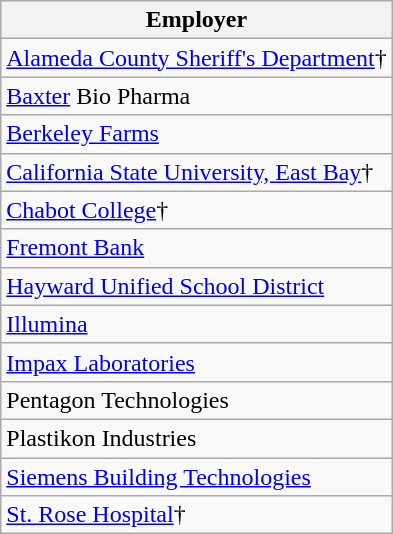<table class="wikitable">
<tr>
<th>Employer</th>
</tr>
<tr>
<td><a href='#'>Alameda County Sheriff's Department</a>†</td>
</tr>
<tr>
<td><a href='#'>Baxter</a> Bio Pharma</td>
</tr>
<tr>
<td><a href='#'>Berkeley Farms</a></td>
</tr>
<tr>
<td><a href='#'>California State University, East Bay</a>†</td>
</tr>
<tr>
<td><a href='#'>Chabot College</a>†</td>
</tr>
<tr>
<td><a href='#'>Fremont Bank</a></td>
</tr>
<tr>
<td><a href='#'>Hayward Unified School District</a></td>
</tr>
<tr>
<td><a href='#'>Illumina</a></td>
</tr>
<tr>
<td><a href='#'>Impax Laboratories</a></td>
</tr>
<tr>
<td>Pentagon Technologies</td>
</tr>
<tr>
<td>Plastikon Industries</td>
</tr>
<tr>
<td><a href='#'>Siemens Building Technologies</a></td>
</tr>
<tr>
<td><a href='#'>St. Rose Hospital</a>†</td>
</tr>
</table>
